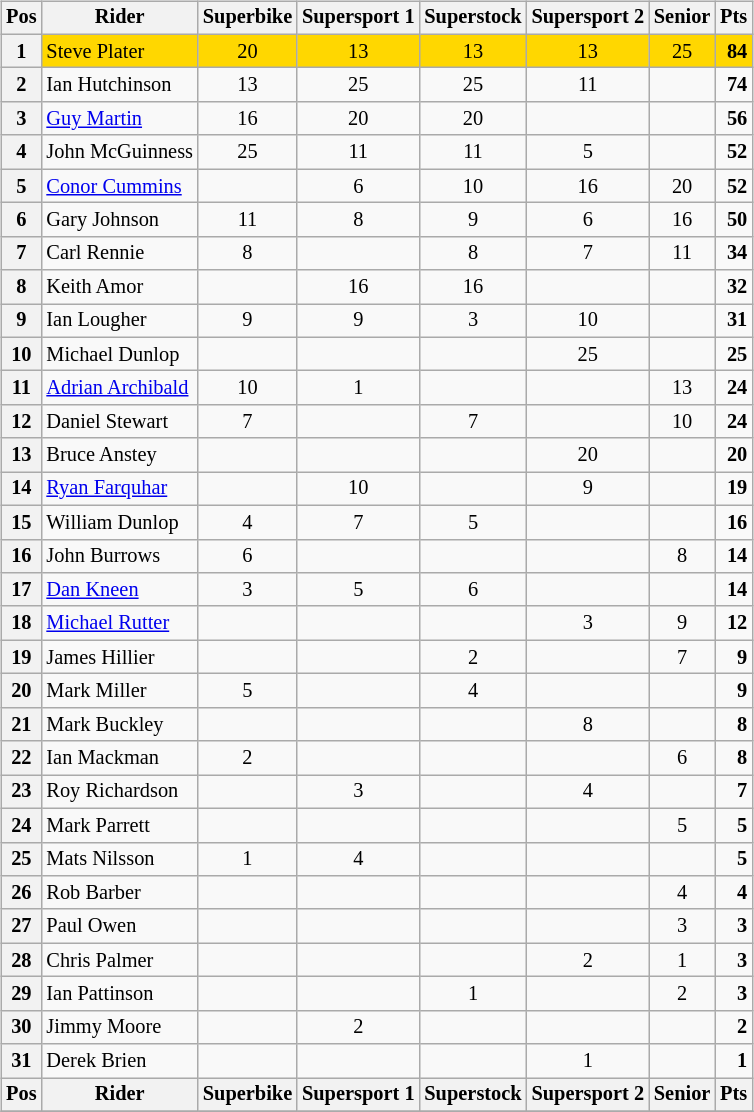<table>
<tr valign="top">
<td><br><table class="wikitable" style="font-size: 85%; text-align:center">
<tr valign="top">
<th valign="middle">Pos</th>
<th valign="middle">Rider</th>
<th>Superbike</th>
<th>Supersport 1</th>
<th>Superstock</th>
<th>Supersport 2</th>
<th>Senior</th>
<th valign="middle">Pts</th>
</tr>
<tr style="background:gold;">
<th>1</th>
<td align=left> Steve Plater</td>
<td>20</td>
<td>13</td>
<td>13</td>
<td>13</td>
<td>25</td>
<td align="right"><strong>84</strong></td>
</tr>
<tr>
<th>2</th>
<td align=left> Ian Hutchinson</td>
<td>13</td>
<td>25</td>
<td>25</td>
<td>11</td>
<td></td>
<td align="right"><strong>74</strong></td>
</tr>
<tr>
<th>3</th>
<td align=left> <a href='#'>Guy Martin</a></td>
<td>16</td>
<td>20</td>
<td>20</td>
<td></td>
<td></td>
<td align="right"><strong>56</strong></td>
</tr>
<tr>
<th>4</th>
<td align=left> John McGuinness</td>
<td>25</td>
<td>11</td>
<td>11</td>
<td>5</td>
<td></td>
<td align="right"><strong>52</strong></td>
</tr>
<tr>
<th>5</th>
<td align=left> <a href='#'>Conor Cummins</a></td>
<td></td>
<td>6</td>
<td>10</td>
<td>16</td>
<td>20</td>
<td align="right"><strong>52</strong></td>
</tr>
<tr>
<th>6</th>
<td align=left> Gary Johnson</td>
<td>11</td>
<td>8</td>
<td>9</td>
<td>6</td>
<td>16</td>
<td align="right"><strong>50</strong></td>
</tr>
<tr>
<th>7</th>
<td align=left> Carl Rennie</td>
<td>8</td>
<td></td>
<td>8</td>
<td>7</td>
<td>11</td>
<td align="right"><strong>34</strong></td>
</tr>
<tr>
<th>8</th>
<td align=left> Keith Amor</td>
<td></td>
<td>16</td>
<td>16</td>
<td></td>
<td></td>
<td align="right"><strong>32</strong></td>
</tr>
<tr>
<th>9</th>
<td align=left> Ian Lougher</td>
<td>9</td>
<td>9</td>
<td>3</td>
<td>10</td>
<td></td>
<td align="right"><strong>31</strong></td>
</tr>
<tr>
<th>10</th>
<td align=left> Michael Dunlop</td>
<td></td>
<td></td>
<td></td>
<td>25</td>
<td></td>
<td align="right"><strong>25</strong></td>
</tr>
<tr>
<th>11</th>
<td align=left> <a href='#'>Adrian Archibald</a></td>
<td>10</td>
<td>1</td>
<td></td>
<td></td>
<td>13</td>
<td align="right"><strong>24</strong></td>
</tr>
<tr>
<th>12</th>
<td align=left> Daniel Stewart</td>
<td>7</td>
<td></td>
<td>7</td>
<td></td>
<td>10</td>
<td align="right"><strong>24</strong></td>
</tr>
<tr>
<th>13</th>
<td align=left> Bruce Anstey</td>
<td></td>
<td></td>
<td></td>
<td>20</td>
<td></td>
<td align="right"><strong>20</strong></td>
</tr>
<tr>
<th>14</th>
<td align=left> <a href='#'>Ryan Farquhar</a></td>
<td></td>
<td>10</td>
<td></td>
<td>9</td>
<td></td>
<td align="right"><strong>19</strong></td>
</tr>
<tr>
<th>15</th>
<td align=left> William Dunlop</td>
<td>4</td>
<td>7</td>
<td>5</td>
<td></td>
<td></td>
<td align="right"><strong>16</strong></td>
</tr>
<tr>
<th>16</th>
<td align=left> John Burrows</td>
<td>6</td>
<td></td>
<td></td>
<td></td>
<td>8</td>
<td align="right"><strong>14</strong></td>
</tr>
<tr>
<th>17</th>
<td align=left> <a href='#'>Dan Kneen</a></td>
<td>3</td>
<td>5</td>
<td>6</td>
<td></td>
<td></td>
<td align="right"><strong>14</strong></td>
</tr>
<tr>
<th>18</th>
<td align=left> <a href='#'>Michael Rutter</a></td>
<td></td>
<td></td>
<td></td>
<td>3</td>
<td>9</td>
<td align="right"><strong>12</strong></td>
</tr>
<tr>
<th>19</th>
<td align=left> James Hillier</td>
<td></td>
<td></td>
<td>2</td>
<td></td>
<td>7</td>
<td align="right"><strong>9</strong></td>
</tr>
<tr>
<th>20</th>
<td align=left> Mark Miller</td>
<td>5</td>
<td></td>
<td>4</td>
<td></td>
<td></td>
<td align="right"><strong>9</strong></td>
</tr>
<tr>
<th>21</th>
<td align=left> Mark Buckley</td>
<td></td>
<td></td>
<td></td>
<td>8</td>
<td></td>
<td align="right"><strong>8</strong></td>
</tr>
<tr>
<th>22</th>
<td align=left> Ian Mackman</td>
<td>2</td>
<td></td>
<td></td>
<td></td>
<td>6</td>
<td align="right"><strong>8</strong></td>
</tr>
<tr>
<th>23</th>
<td align=left> Roy Richardson</td>
<td></td>
<td>3</td>
<td></td>
<td>4</td>
<td></td>
<td align="right"><strong>7</strong></td>
</tr>
<tr>
<th>24</th>
<td align=left> Mark Parrett</td>
<td></td>
<td></td>
<td></td>
<td></td>
<td>5</td>
<td align="right"><strong>5</strong></td>
</tr>
<tr>
<th>25</th>
<td align=left> Mats Nilsson</td>
<td>1</td>
<td>4</td>
<td></td>
<td></td>
<td></td>
<td align="right"><strong>5</strong></td>
</tr>
<tr>
<th>26</th>
<td align=left> Rob Barber</td>
<td></td>
<td></td>
<td></td>
<td></td>
<td>4</td>
<td align="right"><strong>4</strong></td>
</tr>
<tr>
<th>27</th>
<td align=left> Paul Owen</td>
<td></td>
<td></td>
<td></td>
<td></td>
<td>3</td>
<td align="right"><strong>3</strong></td>
</tr>
<tr>
<th>28</th>
<td align=left> Chris Palmer</td>
<td></td>
<td></td>
<td></td>
<td>2</td>
<td>1</td>
<td align="right"><strong>3</strong></td>
</tr>
<tr>
<th>29</th>
<td align=left> Ian Pattinson</td>
<td></td>
<td></td>
<td>1</td>
<td></td>
<td>2</td>
<td align="right"><strong>3</strong></td>
</tr>
<tr>
<th>30</th>
<td align=left> Jimmy Moore</td>
<td></td>
<td>2</td>
<td></td>
<td></td>
<td></td>
<td align="right"><strong>2</strong></td>
</tr>
<tr>
<th>31</th>
<td align=left> Derek Brien</td>
<td></td>
<td></td>
<td></td>
<td>1</td>
<td></td>
<td align="right"><strong>1</strong></td>
</tr>
<tr valign="top">
<th valign="middle">Pos</th>
<th valign="middle">Rider</th>
<th>Superbike</th>
<th>Supersport 1</th>
<th>Superstock</th>
<th>Supersport 2</th>
<th>Senior</th>
<th valign="middle">Pts</th>
</tr>
<tr>
</tr>
</table>
</td>
<td></td>
</tr>
</table>
